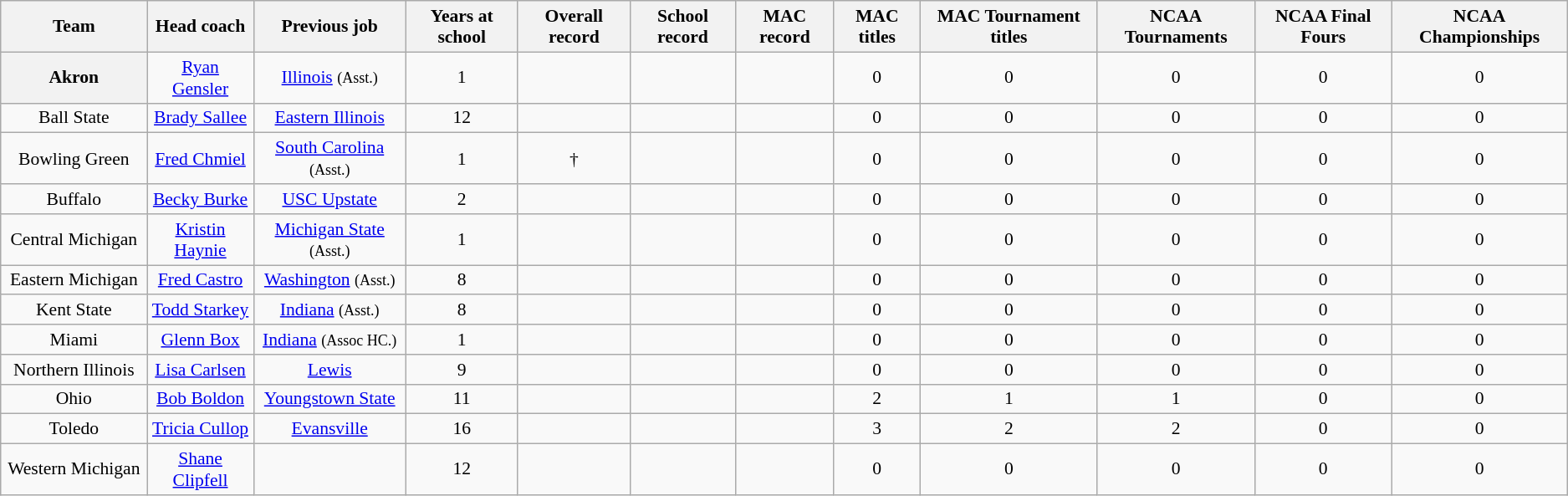<table class="wikitable sortable" style="text-align: center;font-size:90%;">
<tr>
<th width="110">Team</th>
<th>Head coach</th>
<th>Previous job</th>
<th>Years at school</th>
<th>Overall record</th>
<th>School record</th>
<th>MAC record</th>
<th>MAC titles</th>
<th>MAC Tournament titles</th>
<th>NCAA Tournaments</th>
<th>NCAA Final Fours</th>
<th>NCAA Championships</th>
</tr>
<tr>
<th style=>Akron</th>
<td><a href='#'>Ryan Gensler</a></td>
<td><a href='#'>Illinois</a> <small>(Asst.)</small></td>
<td>1</td>
<td></td>
<td></td>
<td></td>
<td>0</td>
<td>0</td>
<td>0</td>
<td>0</td>
<td>0</td>
</tr>
<tr>
<td style=>Ball State</td>
<td><a href='#'>Brady Sallee</a></td>
<td {{nowrap><a href='#'>Eastern Illinois</a></td>
<td>12</td>
<td></td>
<td></td>
<td></td>
<td>0</td>
<td>0</td>
<td>0</td>
<td>0</td>
<td>0</td>
</tr>
<tr>
<td style=>Bowling Green</td>
<td><a href='#'>Fred Chmiel</a></td>
<td><a href='#'>South Carolina</a> <small>(Asst.)</small></td>
<td>1</td>
<td>†</td>
<td></td>
<td></td>
<td>0</td>
<td>0</td>
<td>0</td>
<td>0</td>
<td>0</td>
</tr>
<tr>
<td style=>Buffalo</td>
<td><a href='#'>Becky Burke</a></td>
<td><a href='#'>USC Upstate</a></td>
<td>2</td>
<td></td>
<td></td>
<td></td>
<td>0</td>
<td>0</td>
<td>0</td>
<td>0</td>
<td>0</td>
</tr>
<tr>
<td style=>Central Michigan</td>
<td><a href='#'>Kristin Haynie</a></td>
<td><a href='#'>Michigan State</a> <small>(Asst.)</small></td>
<td>1</td>
<td></td>
<td></td>
<td></td>
<td>0</td>
<td>0</td>
<td>0</td>
<td>0</td>
<td>0</td>
</tr>
<tr>
<td style=>Eastern Michigan</td>
<td><a href='#'>Fred Castro</a></td>
<td><a href='#'>Washington</a> <small>(Asst.)</small></td>
<td>8</td>
<td></td>
<td></td>
<td></td>
<td>0</td>
<td>0</td>
<td>0</td>
<td>0</td>
<td>0</td>
</tr>
<tr>
<td style=>Kent State</td>
<td><a href='#'>Todd Starkey</a></td>
<td><a href='#'>Indiana</a> <small>(Asst.)</small></td>
<td>8</td>
<td></td>
<td></td>
<td></td>
<td>0</td>
<td>0</td>
<td>0</td>
<td>0</td>
<td>0</td>
</tr>
<tr>
<td style=>Miami</td>
<td><a href='#'>Glenn Box</a></td>
<td><a href='#'>Indiana</a> <small>(Assoc HC.)</small></td>
<td>1</td>
<td></td>
<td></td>
<td></td>
<td>0</td>
<td>0</td>
<td>0</td>
<td>0</td>
<td>0</td>
</tr>
<tr>
<td style=>Northern Illinois</td>
<td><a href='#'>Lisa Carlsen</a></td>
<td {{><a href='#'>Lewis</a></td>
<td>9</td>
<td></td>
<td></td>
<td></td>
<td>0</td>
<td>0</td>
<td>0</td>
<td>0</td>
<td>0</td>
</tr>
<tr>
<td style=>Ohio</td>
<td><a href='#'>Bob Boldon</a></td>
<td><a href='#'>Youngstown State</a></td>
<td>11</td>
<td></td>
<td></td>
<td></td>
<td>2</td>
<td>1</td>
<td>1</td>
<td>0</td>
<td>0</td>
</tr>
<tr>
<td style=>Toledo</td>
<td><a href='#'>Tricia Cullop</a></td>
<td><a href='#'>Evansville</a></td>
<td>16</td>
<td></td>
<td></td>
<td></td>
<td>3</td>
<td>2</td>
<td>2</td>
<td>0</td>
<td>0</td>
</tr>
<tr>
<td style=>Western Michigan</td>
<td><a href='#'>Shane Clipfell</a></td>
<td></td>
<td>12</td>
<td></td>
<td></td>
<td></td>
<td>0</td>
<td>0</td>
<td>0</td>
<td>0</td>
<td>0</td>
</tr>
</table>
